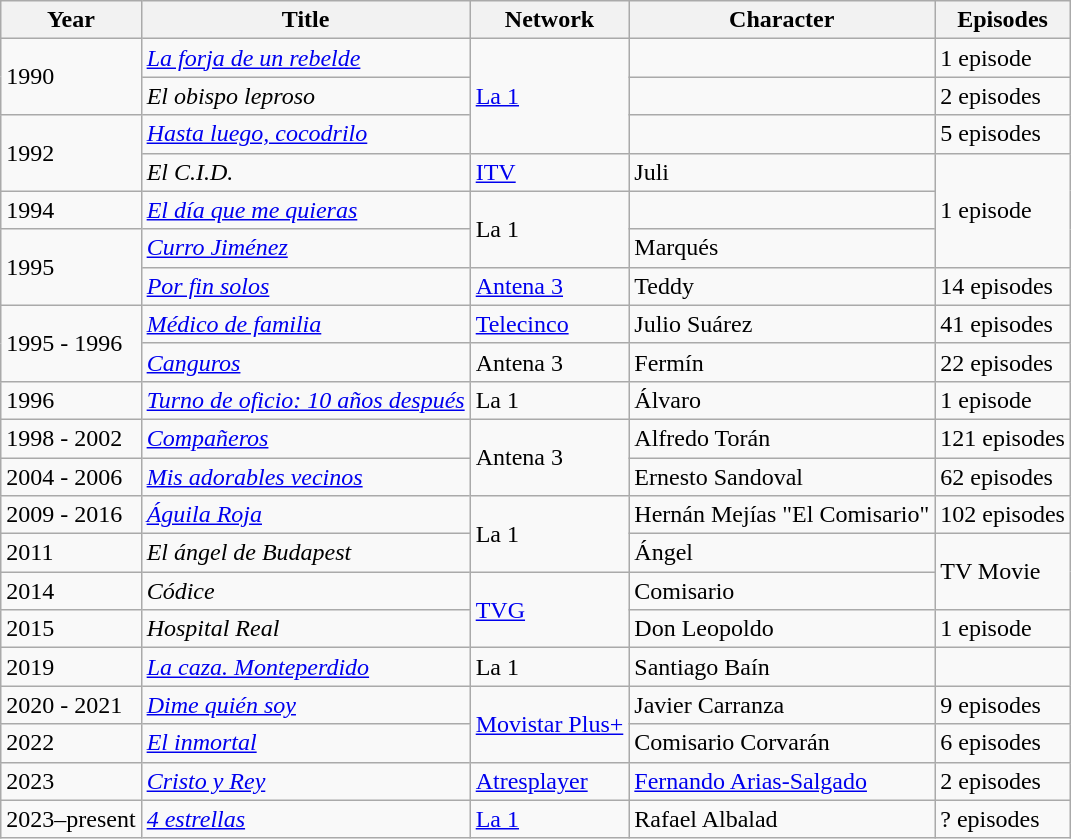<table class="wikitable">
<tr>
<th>Year</th>
<th>Title</th>
<th>Network</th>
<th>Character</th>
<th>Episodes</th>
</tr>
<tr>
<td rowspan="2">1990</td>
<td><a href='#'><em>La forja de un rebelde</em></a></td>
<td rowspan="3"><a href='#'>La 1</a></td>
<td></td>
<td>1 episode</td>
</tr>
<tr>
<td><em>El obispo leproso</em></td>
<td></td>
<td>2 episodes</td>
</tr>
<tr>
<td rowspan="2">1992</td>
<td><em><a href='#'>Hasta luego, cocodrilo</a></em></td>
<td></td>
<td>5 episodes</td>
</tr>
<tr>
<td><em>El C.I.D.</em></td>
<td><a href='#'>ITV</a></td>
<td>Juli</td>
<td rowspan="3">1 episode</td>
</tr>
<tr>
<td>1994</td>
<td><em><a href='#'>El día que me quieras</a></em></td>
<td rowspan="2">La 1</td>
<td></td>
</tr>
<tr>
<td rowspan="2">1995</td>
<td><em><a href='#'>Curro Jiménez</a></em></td>
<td>Marqués</td>
</tr>
<tr>
<td><em><a href='#'>Por fin solos</a></em></td>
<td><a href='#'>Antena 3</a></td>
<td>Teddy</td>
<td>14 episodes</td>
</tr>
<tr>
<td rowspan="2">1995 - 1996</td>
<td><em><a href='#'>Médico de familia</a></em></td>
<td><a href='#'>Telecinco</a></td>
<td>Julio Suárez</td>
<td>41 episodes</td>
</tr>
<tr>
<td><em><a href='#'>Canguros</a></em></td>
<td>Antena 3</td>
<td>Fermín</td>
<td>22 episodes</td>
</tr>
<tr>
<td>1996</td>
<td><em><a href='#'>Turno de oficio: 10 años después</a></em></td>
<td>La 1</td>
<td>Álvaro</td>
<td>1 episode</td>
</tr>
<tr>
<td>1998 - 2002</td>
<td><em><a href='#'>Compañeros</a></em></td>
<td rowspan="2">Antena 3</td>
<td>Alfredo Torán</td>
<td>121 episodes</td>
</tr>
<tr>
<td>2004 - 2006</td>
<td><em><a href='#'>Mis adorables vecinos</a></em></td>
<td>Ernesto Sandoval</td>
<td>62 episodes</td>
</tr>
<tr>
<td>2009 - 2016</td>
<td><em><a href='#'>Águila Roja</a></em></td>
<td rowspan="2">La 1</td>
<td>Hernán Mejías "El Comisario"</td>
<td>102 episodes</td>
</tr>
<tr>
<td>2011</td>
<td><em>El ángel de Budapest</em></td>
<td>Ángel</td>
<td rowspan="2">TV Movie</td>
</tr>
<tr>
<td>2014</td>
<td><em>Códice</em></td>
<td rowspan="2"><a href='#'>TVG</a></td>
<td>Comisario</td>
</tr>
<tr>
<td>2015</td>
<td><em>Hospital Real</em></td>
<td>Don Leopoldo</td>
<td>1 episode</td>
</tr>
<tr>
<td>2019</td>
<td><em><a href='#'>La caza. Monteperdido</a></em></td>
<td>La 1</td>
<td>Santiago Baín</td>
</tr>
<tr>
<td>2020 - 2021</td>
<td><em><a href='#'>Dime quién soy</a></em></td>
<td rowspan="2"><a href='#'>Movistar Plus+</a></td>
<td>Javier Carranza</td>
<td>9 episodes</td>
</tr>
<tr>
<td>2022</td>
<td><em><a href='#'>El inmortal</a></em></td>
<td>Comisario Corvarán</td>
<td>6 episodes</td>
</tr>
<tr>
<td>2023</td>
<td><em><a href='#'>Cristo y Rey</a></em></td>
<td><a href='#'>Atresplayer</a></td>
<td><a href='#'>Fernando Arias-Salgado</a></td>
<td>2 episodes</td>
</tr>
<tr>
<td>2023–present</td>
<td><em><a href='#'>4 estrellas</a></em></td>
<td><a href='#'>La 1</a></td>
<td>Rafael Albalad</td>
<td>? episodes</td>
</tr>
</table>
